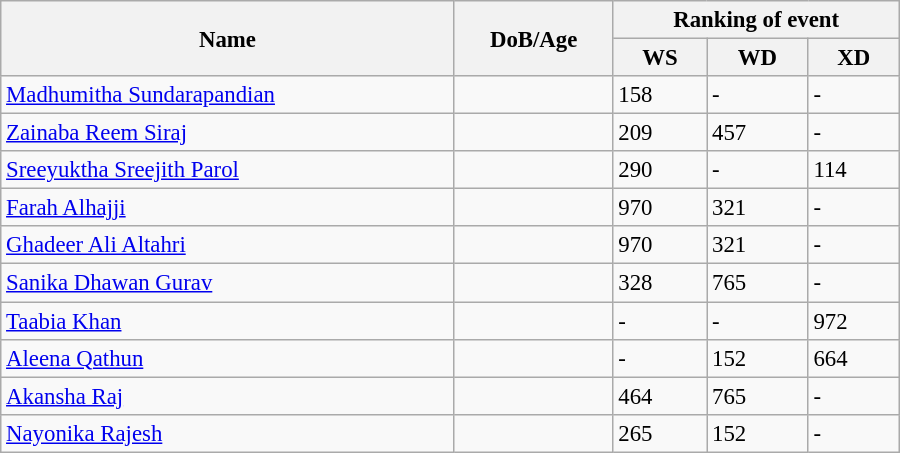<table class="wikitable" style="width:600px; font-size:95%;">
<tr>
<th rowspan="2" align="left">Name</th>
<th rowspan="2" align="left">DoB/Age</th>
<th colspan="3" align="center">Ranking of event</th>
</tr>
<tr>
<th align="center">WS</th>
<th>WD</th>
<th align="center">XD</th>
</tr>
<tr>
<td><a href='#'>Madhumitha Sundarapandian</a></td>
<td></td>
<td>158</td>
<td>-</td>
<td>-</td>
</tr>
<tr>
<td><a href='#'>Zainaba Reem Siraj</a></td>
<td></td>
<td>209</td>
<td>457</td>
<td>-</td>
</tr>
<tr>
<td><a href='#'>Sreeyuktha Sreejith Parol</a></td>
<td></td>
<td>290</td>
<td>-</td>
<td>114</td>
</tr>
<tr>
<td><a href='#'>Farah Alhajji</a></td>
<td></td>
<td>970</td>
<td>321</td>
<td>-</td>
</tr>
<tr>
<td><a href='#'>Ghadeer Ali Altahri</a></td>
<td></td>
<td>970</td>
<td>321</td>
<td>-</td>
</tr>
<tr>
<td><a href='#'>Sanika Dhawan Gurav</a></td>
<td></td>
<td>328</td>
<td>765</td>
<td>-</td>
</tr>
<tr>
<td><a href='#'>Taabia Khan</a></td>
<td></td>
<td>-</td>
<td>-</td>
<td>972</td>
</tr>
<tr>
<td><a href='#'>Aleena Qathun</a></td>
<td></td>
<td>-</td>
<td>152</td>
<td>664</td>
</tr>
<tr>
<td><a href='#'>Akansha Raj</a></td>
<td></td>
<td>464</td>
<td>765</td>
<td>-</td>
</tr>
<tr>
<td><a href='#'>Nayonika Rajesh</a></td>
<td></td>
<td>265</td>
<td>152</td>
<td>-</td>
</tr>
</table>
